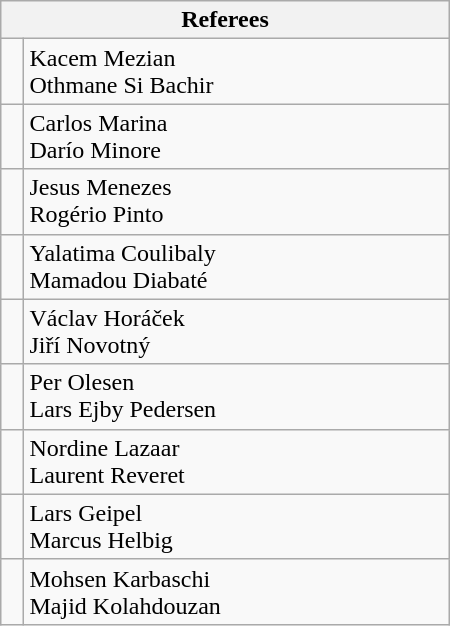<table class="wikitable" style="width:300px;">
<tr>
<th colspan=2>Referees</th>
</tr>
<tr>
<td align=left></td>
<td>Kacem Mezian<br>Othmane Si Bachir</td>
</tr>
<tr>
<td align=left></td>
<td>Carlos Marina<br>Darío Minore</td>
</tr>
<tr>
<td align=left></td>
<td>Jesus Menezes<br>Rogério Pinto</td>
</tr>
<tr>
<td align=left></td>
<td>Yalatima Coulibaly<br>Mamadou Diabaté</td>
</tr>
<tr>
<td align=left></td>
<td>Václav Horáček<br>Jiří Novotný</td>
</tr>
<tr>
<td align=left></td>
<td>Per Olesen<br>Lars Ejby Pedersen</td>
</tr>
<tr>
<td align=left></td>
<td>Nordine Lazaar<br>Laurent Reveret</td>
</tr>
<tr>
<td align=left></td>
<td>Lars Geipel<br>Marcus Helbig</td>
</tr>
<tr>
<td align=left></td>
<td>Mohsen Karbaschi<br>Majid Kolahdouzan</td>
</tr>
</table>
